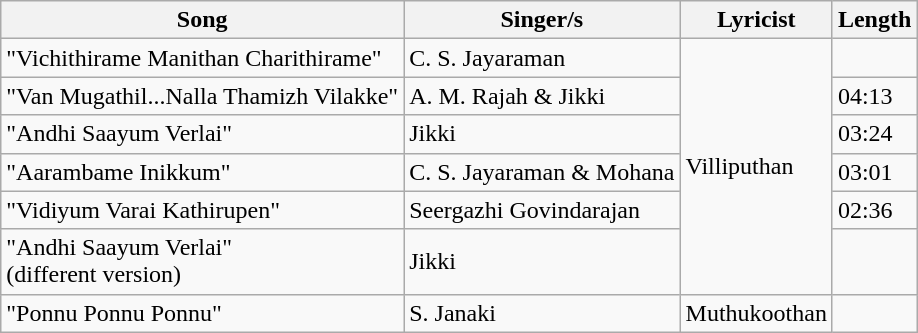<table class="wikitable">
<tr>
<th>Song</th>
<th>Singer/s</th>
<th>Lyricist</th>
<th>Length</th>
</tr>
<tr>
<td>"Vichithirame Manithan Charithirame"</td>
<td>C. S. Jayaraman</td>
<td rowspan=6>Villiputhan</td>
<td></td>
</tr>
<tr>
<td>"Van Mugathil...Nalla Thamizh Vilakke"</td>
<td>A. M. Rajah & Jikki</td>
<td>04:13</td>
</tr>
<tr>
<td>"Andhi Saayum Verlai"</td>
<td>Jikki</td>
<td>03:24</td>
</tr>
<tr>
<td>"Aarambame Inikkum"</td>
<td>C. S. Jayaraman & Mohana</td>
<td>03:01</td>
</tr>
<tr>
<td>"Vidiyum Varai Kathirupen"</td>
<td>Seergazhi Govindarajan</td>
<td>02:36</td>
</tr>
<tr>
<td>"Andhi Saayum Verlai"<br>(different version)</td>
<td>Jikki</td>
<td></td>
</tr>
<tr>
<td>"Ponnu Ponnu Ponnu"</td>
<td>S. Janaki</td>
<td>Muthukoothan</td>
<td></td>
</tr>
</table>
